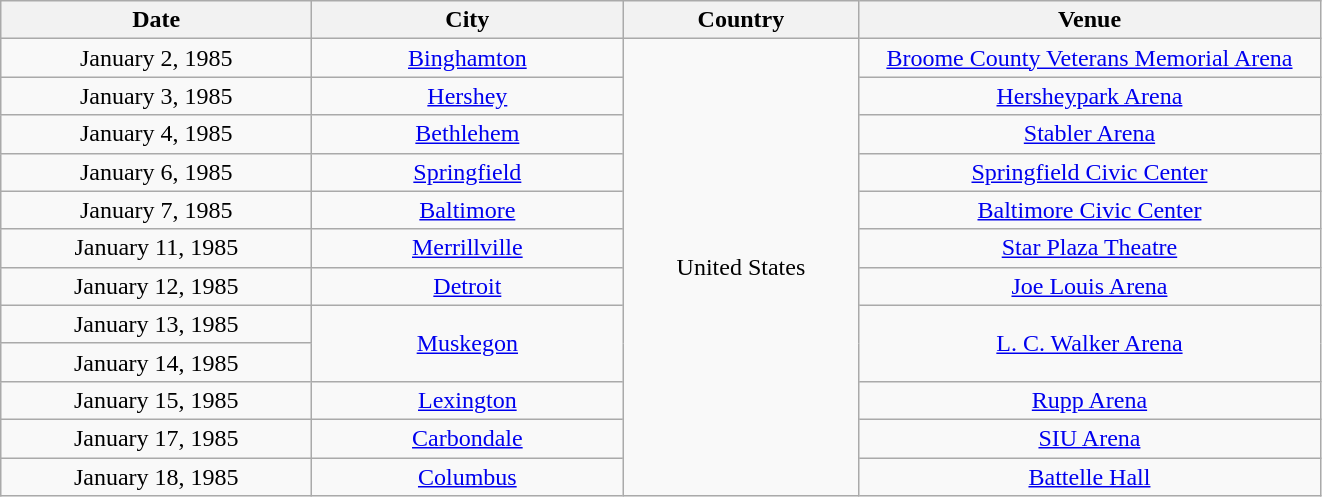<table class="wikitable" style="text-align:center;">
<tr>
<th width="200">Date</th>
<th width="200">City</th>
<th width="150">Country</th>
<th width="300">Venue</th>
</tr>
<tr>
<td>January 2, 1985</td>
<td><a href='#'>Binghamton</a></td>
<td rowspan="12">United States</td>
<td><a href='#'>Broome County Veterans Memorial Arena</a></td>
</tr>
<tr>
<td>January 3, 1985</td>
<td><a href='#'>Hershey</a></td>
<td><a href='#'>Hersheypark Arena</a></td>
</tr>
<tr>
<td>January 4, 1985</td>
<td><a href='#'>Bethlehem</a></td>
<td><a href='#'>Stabler Arena</a></td>
</tr>
<tr>
<td>January 6, 1985</td>
<td><a href='#'>Springfield</a></td>
<td><a href='#'>Springfield Civic Center</a></td>
</tr>
<tr>
<td>January 7, 1985</td>
<td><a href='#'>Baltimore</a></td>
<td><a href='#'>Baltimore Civic Center</a></td>
</tr>
<tr>
<td>January 11, 1985</td>
<td><a href='#'>Merrillville</a></td>
<td><a href='#'>Star Plaza Theatre</a></td>
</tr>
<tr>
<td>January 12, 1985</td>
<td><a href='#'>Detroit</a></td>
<td><a href='#'>Joe Louis Arena</a></td>
</tr>
<tr>
<td>January 13, 1985</td>
<td rowspan="2"><a href='#'>Muskegon</a></td>
<td rowspan="2"><a href='#'>L. C. Walker Arena</a></td>
</tr>
<tr>
<td>January 14, 1985</td>
</tr>
<tr>
<td>January 15, 1985</td>
<td><a href='#'>Lexington</a></td>
<td><a href='#'>Rupp Arena</a></td>
</tr>
<tr>
<td>January 17, 1985</td>
<td><a href='#'>Carbondale</a></td>
<td><a href='#'>SIU Arena</a></td>
</tr>
<tr>
<td>January 18, 1985</td>
<td><a href='#'>Columbus</a></td>
<td><a href='#'>Battelle Hall</a></td>
</tr>
</table>
